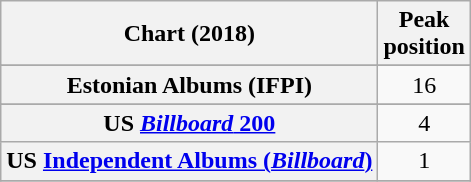<table class="wikitable sortable plainrowheaders" style="text-align:center">
<tr>
<th scope="col">Chart (2018)</th>
<th scope="col">Peak<br> position</th>
</tr>
<tr>
</tr>
<tr>
</tr>
<tr>
</tr>
<tr>
</tr>
<tr>
</tr>
<tr>
</tr>
<tr>
<th scope="row">Estonian Albums (IFPI)</th>
<td>16</td>
</tr>
<tr>
</tr>
<tr>
</tr>
<tr>
</tr>
<tr>
</tr>
<tr>
</tr>
<tr>
</tr>
<tr>
</tr>
<tr>
</tr>
<tr>
</tr>
<tr>
<th scope="row">US <a href='#'><em>Billboard</em> 200</a></th>
<td>4</td>
</tr>
<tr>
<th scope="row">US <a href='#'>Independent Albums (<em>Billboard</em>)</a></th>
<td>1</td>
</tr>
<tr>
</tr>
</table>
